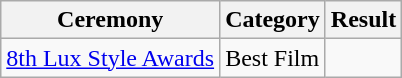<table class="wikitable style">
<tr>
<th>Ceremony</th>
<th>Category</th>
<th>Result</th>
</tr>
<tr>
<td><a href='#'>8th Lux Style Awards</a></td>
<td>Best Film</td>
<td></td>
</tr>
</table>
